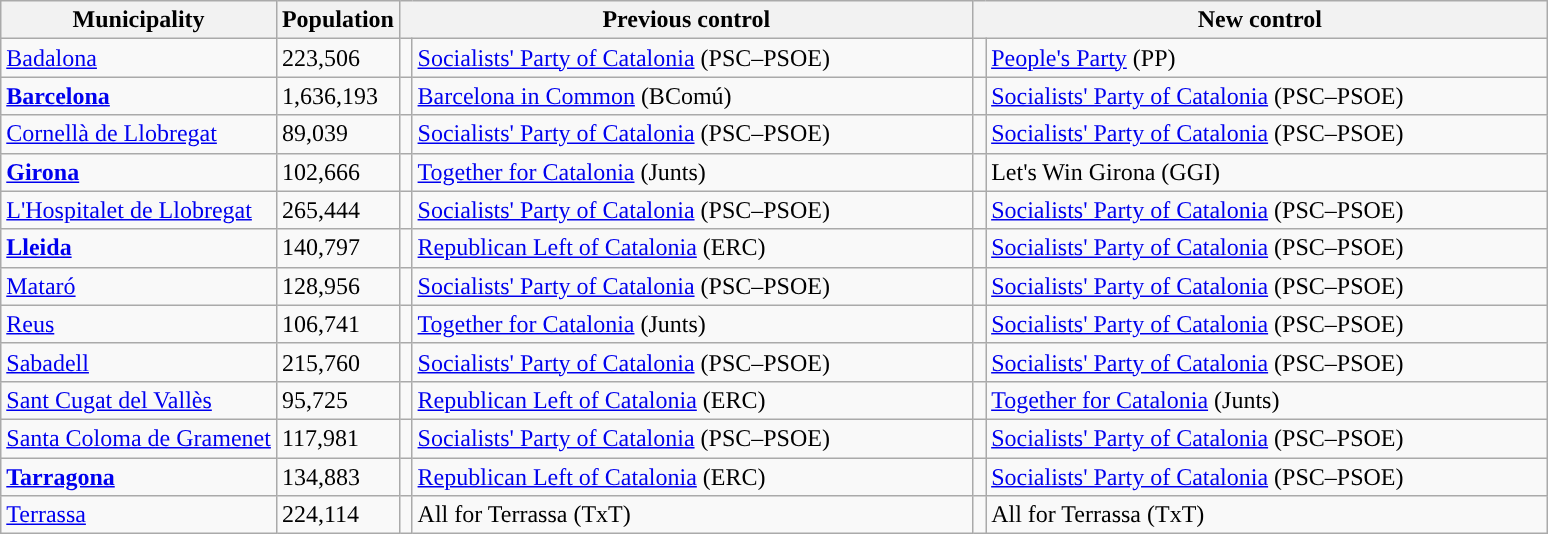<table class="wikitable sortable">
<tr>
<th>Municipality</th>
<th>Population</th>
<th colspan="2" style="width:375px;">Previous control</th>
<th colspan="2" style="width:375px;">New control</th>
</tr>
<tr>
<td><a href='#'>Badalona</a></td>
<td>223,506</td>
<td width="1" style="color:inherit;background:"></td>
<td><a href='#'>Socialists' Party of Catalonia</a> (PSC–PSOE)</td>
<td width="1" style="color:inherit;background:"></td>
<td><a href='#'>People's Party</a> (PP)</td>
</tr>
<tr>
<td><strong><a href='#'>Barcelona</a></strong></td>
<td>1,636,193</td>
<td style="color:inherit;background:"></td>
<td><a href='#'>Barcelona in Common</a> (BComú)</td>
<td style="color:inherit;background:"></td>
<td><a href='#'>Socialists' Party of Catalonia</a> (PSC–PSOE)</td>
</tr>
<tr>
<td><a href='#'>Cornellà de Llobregat</a></td>
<td>89,039</td>
<td style="color:inherit;background:"></td>
<td><a href='#'>Socialists' Party of Catalonia</a> (PSC–PSOE)</td>
<td style="color:inherit;background:"></td>
<td><a href='#'>Socialists' Party of Catalonia</a> (PSC–PSOE)</td>
</tr>
<tr>
<td><strong><a href='#'>Girona</a></strong></td>
<td>102,666</td>
<td style="color:inherit;background:"></td>
<td><a href='#'>Together for Catalonia</a> (Junts)</td>
<td style="color:inherit;background:"></td>
<td>Let's Win Girona (GGI)</td>
</tr>
<tr>
<td><a href='#'>L'Hospitalet de Llobregat</a></td>
<td>265,444</td>
<td style="color:inherit;background:"></td>
<td><a href='#'>Socialists' Party of Catalonia</a> (PSC–PSOE)</td>
<td style="color:inherit;background:"></td>
<td><a href='#'>Socialists' Party of Catalonia</a> (PSC–PSOE)</td>
</tr>
<tr>
<td><strong><a href='#'>Lleida</a></strong></td>
<td>140,797</td>
<td style="color:inherit;background:"></td>
<td><a href='#'>Republican Left of Catalonia</a> (ERC)</td>
<td style="color:inherit;background:"></td>
<td><a href='#'>Socialists' Party of Catalonia</a> (PSC–PSOE)</td>
</tr>
<tr>
<td><a href='#'>Mataró</a></td>
<td>128,956</td>
<td style="color:inherit;background:"></td>
<td><a href='#'>Socialists' Party of Catalonia</a> (PSC–PSOE)</td>
<td style="color:inherit;background:"></td>
<td><a href='#'>Socialists' Party of Catalonia</a> (PSC–PSOE)</td>
</tr>
<tr>
<td><a href='#'>Reus</a></td>
<td>106,741</td>
<td style="color:inherit;background:"></td>
<td><a href='#'>Together for Catalonia</a> (Junts)</td>
<td style="color:inherit;background:"></td>
<td><a href='#'>Socialists' Party of Catalonia</a> (PSC–PSOE)</td>
</tr>
<tr>
<td><a href='#'>Sabadell</a></td>
<td>215,760</td>
<td style="color:inherit;background:"></td>
<td><a href='#'>Socialists' Party of Catalonia</a> (PSC–PSOE)</td>
<td style="color:inherit;background:"></td>
<td><a href='#'>Socialists' Party of Catalonia</a> (PSC–PSOE)</td>
</tr>
<tr>
<td><a href='#'>Sant Cugat del Vallès</a></td>
<td>95,725</td>
<td style="color:inherit;background:"></td>
<td><a href='#'>Republican Left of Catalonia</a> (ERC)</td>
<td style="color:inherit;background:"></td>
<td><a href='#'>Together for Catalonia</a> (Junts)</td>
</tr>
<tr>
<td><a href='#'>Santa Coloma de Gramenet</a></td>
<td>117,981</td>
<td style="color:inherit;background:"></td>
<td><a href='#'>Socialists' Party of Catalonia</a> (PSC–PSOE)</td>
<td style="color:inherit;background:"></td>
<td><a href='#'>Socialists' Party of Catalonia</a> (PSC–PSOE)</td>
</tr>
<tr>
<td><strong><a href='#'>Tarragona</a></strong></td>
<td>134,883</td>
<td style="color:inherit;background:"></td>
<td><a href='#'>Republican Left of Catalonia</a> (ERC)</td>
<td style="color:inherit;background:"></td>
<td><a href='#'>Socialists' Party of Catalonia</a> (PSC–PSOE)</td>
</tr>
<tr>
<td><a href='#'>Terrassa</a></td>
<td>224,114</td>
<td style="color:inherit;background:"></td>
<td>All for Terrassa (TxT)</td>
<td style="color:inherit;background:"></td>
<td>All for Terrassa (TxT)</td>
</tr>
</table>
